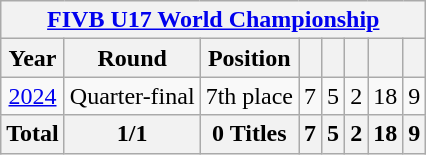<table class="wikitable" style="text-align: center;">
<tr>
<th colspan=8><a href='#'>FIVB U17 World Championship</a></th>
</tr>
<tr>
<th>Year</th>
<th>Round</th>
<th>Position</th>
<th></th>
<th></th>
<th></th>
<th></th>
<th></th>
</tr>
<tr>
<td> <a href='#'>2024</a></td>
<td>Quarter-final</td>
<td>7th place</td>
<td>7</td>
<td>5</td>
<td>2</td>
<td>18</td>
<td>9</td>
</tr>
<tr>
<th>Total</th>
<th>1/1</th>
<th>0 Titles</th>
<th>7</th>
<th>5</th>
<th>2</th>
<th>18</th>
<th>9</th>
</tr>
</table>
